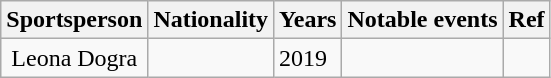<table class="wikitable plainrowheaders sortable" style="text-align:center">
<tr>
<th>Sportsperson</th>
<th>Nationality</th>
<th>Years</th>
<th>Notable events</th>
<th>Ref</th>
</tr>
<tr>
<td>Leona Dogra</td>
<td align=left></td>
<td align=left>2019</td>
<td></td>
<td></td>
</tr>
</table>
